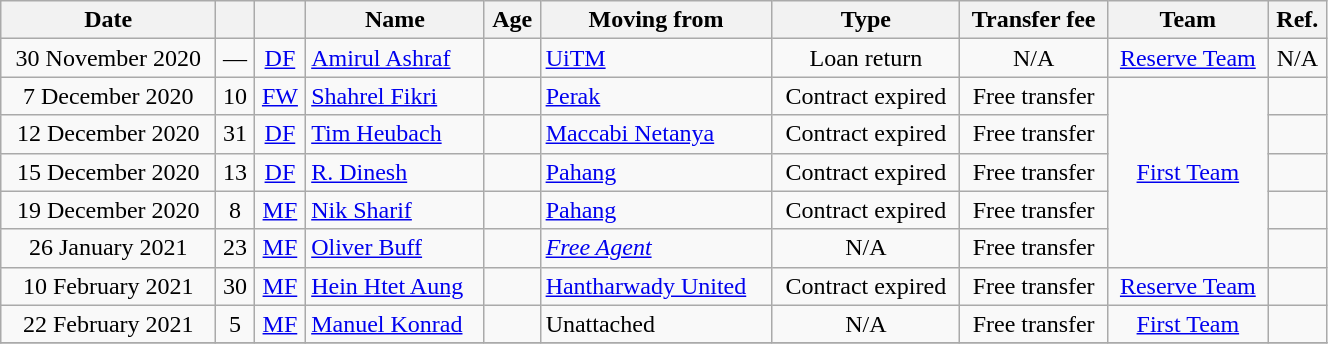<table class="wikitable sortable" style="width:70%; text-align:center; font-size:100%; text-align:centre;">
<tr>
<th>Date</th>
<th></th>
<th></th>
<th>Name</th>
<th>Age</th>
<th>Moving from</th>
<th>Type</th>
<th>Transfer fee</th>
<th>Team</th>
<th>Ref.</th>
</tr>
<tr>
<td>30 November 2020</td>
<td>—</td>
<td><a href='#'>DF</a></td>
<td style="text-align:left"> <a href='#'>Amirul Ashraf</a></td>
<td></td>
<td style="text-align:left"> <a href='#'>UiTM</a></td>
<td>Loan return</td>
<td>N/A</td>
<td><a href='#'>Reserve Team</a></td>
<td>N/A</td>
</tr>
<tr>
<td>7 December 2020</td>
<td>10</td>
<td><a href='#'>FW</a></td>
<td style="text-align:left"> <a href='#'>Shahrel Fikri</a></td>
<td></td>
<td style="text-align:left"> <a href='#'>Perak</a></td>
<td>Contract expired</td>
<td>Free transfer</td>
<td rowspan="5"><a href='#'>First Team</a></td>
<td></td>
</tr>
<tr>
<td>12 December 2020</td>
<td>31</td>
<td><a href='#'>DF</a></td>
<td style="text-align:left"> <a href='#'>Tim Heubach</a></td>
<td></td>
<td style="text-align:left"> <a href='#'>Maccabi Netanya</a></td>
<td>Contract expired</td>
<td>Free transfer</td>
<td></td>
</tr>
<tr>
<td>15 December 2020</td>
<td>13</td>
<td><a href='#'>DF</a></td>
<td style="text-align:left"> <a href='#'>R. Dinesh</a></td>
<td></td>
<td style="text-align:left"> <a href='#'>Pahang</a></td>
<td>Contract expired</td>
<td>Free transfer</td>
<td></td>
</tr>
<tr>
<td>19 December 2020</td>
<td>8</td>
<td><a href='#'>MF</a></td>
<td style="text-align:left"> <a href='#'>Nik Sharif</a></td>
<td></td>
<td style="text-align:left"> <a href='#'>Pahang</a></td>
<td>Contract expired</td>
<td>Free transfer</td>
<td></td>
</tr>
<tr>
<td>26 January 2021</td>
<td>23</td>
<td><a href='#'>MF</a></td>
<td style="text-align:left"> <a href='#'>Oliver Buff</a></td>
<td></td>
<td style="text-align:left"><em><a href='#'>Free Agent</a></em></td>
<td>N/A</td>
<td>Free transfer</td>
<td></td>
</tr>
<tr>
<td>10 February 2021</td>
<td>30</td>
<td><a href='#'>MF</a></td>
<td style="text-align:left"> <a href='#'>Hein Htet Aung</a></td>
<td></td>
<td style="text-align:left"> <a href='#'>Hantharwady United</a></td>
<td>Contract expired</td>
<td>Free transfer</td>
<td><a href='#'>Reserve Team</a></td>
<td></td>
</tr>
<tr>
<td>22 February 2021</td>
<td>5</td>
<td><a href='#'>MF</a></td>
<td style="text-align:left"> <a href='#'>Manuel Konrad</a></td>
<td></td>
<td style="text-align:left">Unattached</td>
<td>N/A</td>
<td>Free transfer</td>
<td><a href='#'>First Team</a></td>
<td></td>
</tr>
<tr>
</tr>
</table>
